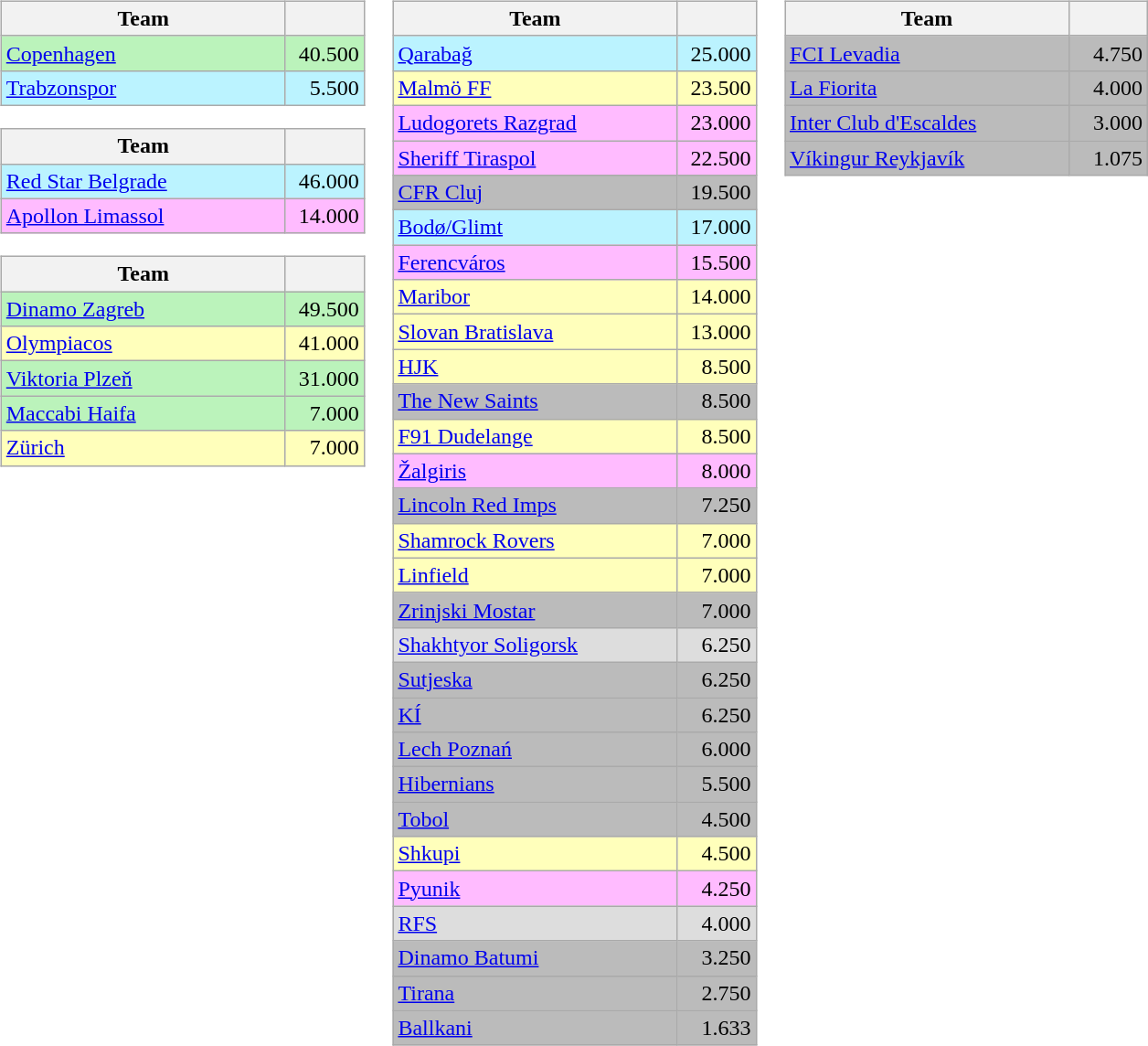<table>
<tr valign=top>
<td><br><table class="wikitable">
<tr>
<th width=200>Team</th>
<th width=50></th>
</tr>
<tr bgcolor=#BBF3BB>
<td> <a href='#'>Copenhagen</a></td>
<td align=right>40.500</td>
</tr>
<tr bgcolor=#BBF3FF>
<td> <a href='#'>Trabzonspor</a></td>
<td align=right>5.500</td>
</tr>
</table>
<table class="wikitable">
<tr>
<th width=200>Team</th>
<th width=50></th>
</tr>
<tr bgcolor=#BBF3FF>
<td> <a href='#'>Red Star Belgrade</a></td>
<td align=right>46.000</td>
</tr>
<tr bgcolor=#FFBBFF>
<td> <a href='#'>Apollon Limassol</a></td>
<td align=right>14.000</td>
</tr>
</table>
<table class="wikitable">
<tr>
<th width=200>Team</th>
<th width=50></th>
</tr>
<tr bgcolor=#BBF3BB>
<td> <a href='#'>Dinamo Zagreb</a></td>
<td align=right>49.500</td>
</tr>
<tr bgcolor=#FFFFBB>
<td> <a href='#'>Olympiacos</a></td>
<td align=right>41.000</td>
</tr>
<tr bgcolor=#BBF3BB>
<td> <a href='#'>Viktoria Plzeň</a></td>
<td align=right>31.000</td>
</tr>
<tr bgcolor=#BBF3BB>
<td> <a href='#'>Maccabi Haifa</a></td>
<td align=right>7.000</td>
</tr>
<tr bgcolor=#FFFFBB>
<td> <a href='#'>Zürich</a></td>
<td align=right>7.000</td>
</tr>
</table>
</td>
<td><br><table class="wikitable">
<tr>
<th width=200>Team</th>
<th width=50></th>
</tr>
<tr bgcolor=#BBF3FF>
<td> <a href='#'>Qarabağ</a></td>
<td align=right>25.000</td>
</tr>
<tr bgcolor=#FFFFBB>
<td> <a href='#'>Malmö FF</a></td>
<td align=right>23.500</td>
</tr>
<tr bgcolor=#FFBBFF>
<td> <a href='#'>Ludogorets Razgrad</a></td>
<td align=right>23.000</td>
</tr>
<tr bgcolor=#FFBBFF>
<td> <a href='#'>Sheriff Tiraspol</a></td>
<td align=right>22.500</td>
</tr>
<tr bgcolor=#BBBBBB>
<td> <a href='#'>CFR Cluj</a></td>
<td align=right>19.500</td>
</tr>
<tr bgcolor=#BBF3FF>
<td> <a href='#'>Bodø/Glimt</a></td>
<td align=right>17.000</td>
</tr>
<tr bgcolor=#FFBBFF>
<td> <a href='#'>Ferencváros</a></td>
<td align=right>15.500</td>
</tr>
<tr bgcolor=#FFFFBB>
<td> <a href='#'>Maribor</a></td>
<td align=right>14.000</td>
</tr>
<tr bgcolor=#FFFFBB>
<td> <a href='#'>Slovan Bratislava</a></td>
<td align=right>13.000</td>
</tr>
<tr bgcolor=#FFFFBB>
<td> <a href='#'>HJK</a></td>
<td align=right>8.500</td>
</tr>
<tr bgcolor=#BBBBBB>
<td> <a href='#'>The New Saints</a></td>
<td align=right>8.500</td>
</tr>
<tr bgcolor=#FFFFBB>
<td> <a href='#'>F91 Dudelange</a></td>
<td align=right>8.500</td>
</tr>
<tr bgcolor=#FFBBFF>
<td> <a href='#'>Žalgiris</a></td>
<td align=right>8.000</td>
</tr>
<tr bgcolor=#BBBBBB>
<td> <a href='#'>Lincoln Red Imps</a></td>
<td align=right>7.250</td>
</tr>
<tr bgcolor=#FFFFBB>
<td> <a href='#'>Shamrock Rovers</a></td>
<td align=right>7.000</td>
</tr>
<tr bgcolor=#FFFFBB>
<td> <a href='#'>Linfield</a></td>
<td align=right>7.000</td>
</tr>
<tr bgcolor=#BBBBBB>
<td> <a href='#'>Zrinjski Mostar</a></td>
<td align=right>7.000</td>
</tr>
<tr bgcolor=#DDDDDD>
<td> <a href='#'>Shakhtyor Soligorsk</a></td>
<td align=right>6.250</td>
</tr>
<tr bgcolor=#BBBBBB>
<td> <a href='#'>Sutjeska</a></td>
<td align=right>6.250</td>
</tr>
<tr bgcolor=#BBBBBB>
<td> <a href='#'>KÍ</a></td>
<td align=right>6.250</td>
</tr>
<tr bgcolor=#BBBBBB>
<td> <a href='#'>Lech Poznań</a></td>
<td align=right>6.000</td>
</tr>
<tr bgcolor=#BBBBBB>
<td> <a href='#'>Hibernians</a></td>
<td align=right>5.500</td>
</tr>
<tr bgcolor=#BBBBBB>
<td> <a href='#'>Tobol</a></td>
<td align=right>4.500</td>
</tr>
<tr bgcolor=#FFFFBB>
<td> <a href='#'>Shkupi</a></td>
<td align=right>4.500</td>
</tr>
<tr bgcolor=#FFBBFF>
<td> <a href='#'>Pyunik</a></td>
<td align=right>4.250</td>
</tr>
<tr bgcolor=#DDDDDD>
<td> <a href='#'>RFS</a></td>
<td align=right>4.000</td>
</tr>
<tr bgcolor=#BBBBBB>
<td> <a href='#'>Dinamo Batumi</a></td>
<td align=right>3.250</td>
</tr>
<tr bgcolor=#BBBBBB>
<td> <a href='#'>Tirana</a></td>
<td align=right>2.750</td>
</tr>
<tr bgcolor=#BBBBBB>
<td> <a href='#'>Ballkani</a></td>
<td align=right>1.633</td>
</tr>
</table>
</td>
<td><br><table class="wikitable">
<tr>
<th width=200>Team</th>
<th width=50></th>
</tr>
<tr bgcolor=#BBBBBB>
<td> <a href='#'>FCI Levadia</a></td>
<td align=right>4.750</td>
</tr>
<tr bgcolor=#BBBBBB>
<td> <a href='#'>La Fiorita</a></td>
<td align=right>4.000</td>
</tr>
<tr bgcolor=#BBBBBB>
<td> <a href='#'>Inter Club d'Escaldes</a></td>
<td align=right>3.000</td>
</tr>
<tr bgcolor=#BBBBBB>
<td> <a href='#'>Víkingur Reykjavík</a></td>
<td align=right>1.075</td>
</tr>
</table>
</td>
</tr>
</table>
